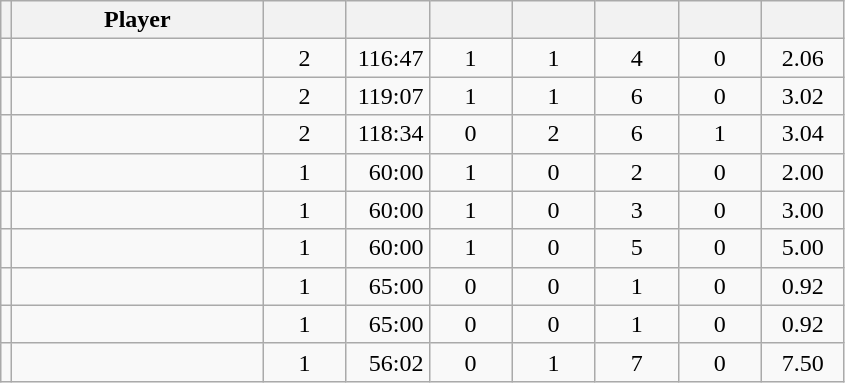<table class="wikitable sortable" style="text-align: center">
<tr>
<th></th>
<th style="width: 10em;">Player</th>
<th style="width: 3em;"></th>
<th style="width: 3em;"></th>
<th style="width: 3em;"></th>
<th style="width: 3em;"></th>
<th style="width: 3em;"></th>
<th style="width: 3em;"></th>
<th style="width: 3em;"></th>
</tr>
<tr>
<td></td>
<td align="left"></td>
<td>2</td>
<td align="right">116:47</td>
<td>1</td>
<td>1</td>
<td>4</td>
<td>0</td>
<td>2.06</td>
</tr>
<tr>
<td></td>
<td align="left"></td>
<td>2</td>
<td align="right">119:07</td>
<td>1</td>
<td>1</td>
<td>6</td>
<td>0</td>
<td>3.02</td>
</tr>
<tr>
<td></td>
<td align="left"></td>
<td>2</td>
<td align="right">118:34</td>
<td>0</td>
<td>2</td>
<td>6</td>
<td>1</td>
<td>3.04</td>
</tr>
<tr>
<td></td>
<td align="left"></td>
<td>1</td>
<td align="right">60:00</td>
<td>1</td>
<td>0</td>
<td>2</td>
<td>0</td>
<td>2.00</td>
</tr>
<tr>
<td></td>
<td align="left"></td>
<td>1</td>
<td align="right">60:00</td>
<td>1</td>
<td>0</td>
<td>3</td>
<td>0</td>
<td>3.00</td>
</tr>
<tr>
<td></td>
<td align="left"></td>
<td>1</td>
<td align="right">60:00</td>
<td>1</td>
<td>0</td>
<td>5</td>
<td>0</td>
<td>5.00</td>
</tr>
<tr>
<td></td>
<td align="left"></td>
<td>1</td>
<td align="right">65:00</td>
<td>0</td>
<td>0</td>
<td>1</td>
<td>0</td>
<td>0.92</td>
</tr>
<tr>
<td></td>
<td align="left"></td>
<td>1</td>
<td align="right">65:00</td>
<td>0</td>
<td>0</td>
<td>1</td>
<td>0</td>
<td>0.92</td>
</tr>
<tr>
<td></td>
<td align="left"></td>
<td>1</td>
<td align="right">56:02</td>
<td>0</td>
<td>1</td>
<td>7</td>
<td>0</td>
<td>7.50</td>
</tr>
</table>
